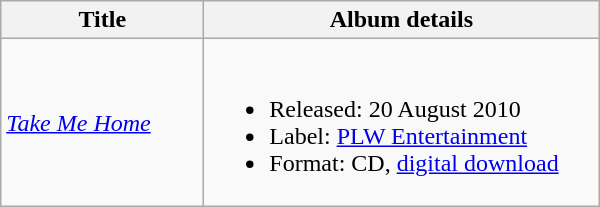<table class="wikitable">
<tr>
<th scope="col" style="width:8em;">Title</th>
<th scope="col" style="width:16em;">Album details</th>
</tr>
<tr>
<td><em><a href='#'>Take Me Home</a></em></td>
<td><br><ul><li>Released: 20 August 2010</li><li>Label: <a href='#'>PLW Entertainment</a></li><li>Format: CD, <a href='#'>digital download</a></li></ul></td>
</tr>
</table>
